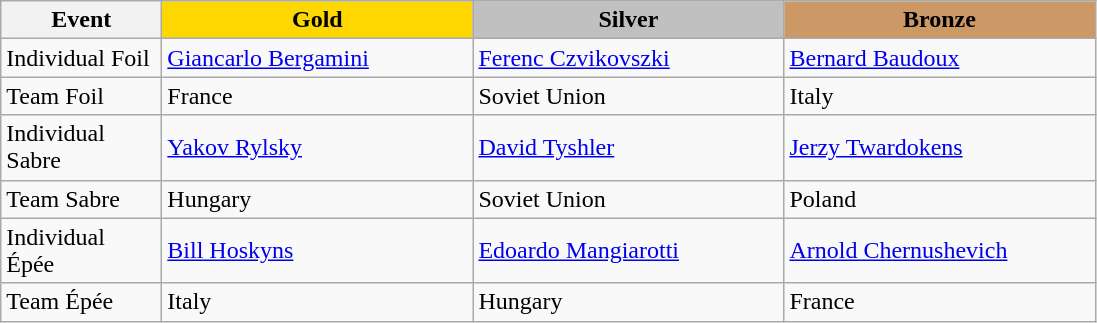<table class="wikitable">
<tr>
<th width="100">Event</th>
<th style="background-color:gold;" width="200"> Gold</th>
<th style="background-color:silver;" width="200"> Silver</th>
<th style="background-color:#CC9966;" width="200"> Bronze</th>
</tr>
<tr>
<td>Individual Foil</td>
<td> <a href='#'>Giancarlo Bergamini</a></td>
<td> <a href='#'>Ferenc Czvikovszki</a></td>
<td> <a href='#'>Bernard Baudoux</a></td>
</tr>
<tr>
<td>Team Foil</td>
<td> France</td>
<td> Soviet Union</td>
<td> Italy</td>
</tr>
<tr>
<td>Individual Sabre</td>
<td> <a href='#'>Yakov Rylsky</a></td>
<td> <a href='#'>David Tyshler</a></td>
<td> <a href='#'>Jerzy Twardokens</a></td>
</tr>
<tr>
<td>Team Sabre</td>
<td> Hungary</td>
<td> Soviet Union</td>
<td> Poland</td>
</tr>
<tr>
<td>Individual Épée</td>
<td> <a href='#'>Bill Hoskyns</a></td>
<td> <a href='#'>Edoardo Mangiarotti</a></td>
<td> <a href='#'>Arnold Chernushevich</a></td>
</tr>
<tr>
<td>Team Épée</td>
<td> Italy</td>
<td> Hungary</td>
<td> France</td>
</tr>
</table>
